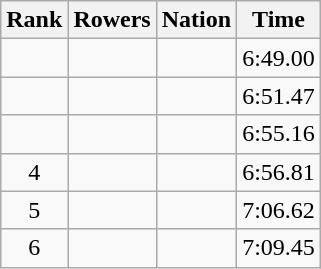<table class="wikitable sortable" style="text-align:center">
<tr>
<th>Rank</th>
<th>Rowers</th>
<th>Nation</th>
<th>Time</th>
</tr>
<tr>
<td></td>
<td align=left data-sort-value="Köppen, Kerstin"></td>
<td align=left></td>
<td>6:49.00</td>
</tr>
<tr>
<td></td>
<td align=left data-sort-value="Cochela, Veronica"></td>
<td align=left></td>
<td>6:51.47</td>
</tr>
<tr>
<td></td>
<td align=left></td>
<td align=left></td>
<td>6:55.16</td>
</tr>
<tr>
<td>4</td>
<td align=left data-sort-value="Baker, Philippa"></td>
<td align=left></td>
<td>6:56.81</td>
</tr>
<tr>
<td>5</td>
<td align=left data-sort-value="Eyres, Annabel"></td>
<td align=left></td>
<td>7:06.62</td>
</tr>
<tr>
<td>6</td>
<td align=left data-sort-value="Zakyrova, Sariya"></td>
<td align=left></td>
<td>7:09.45</td>
</tr>
</table>
